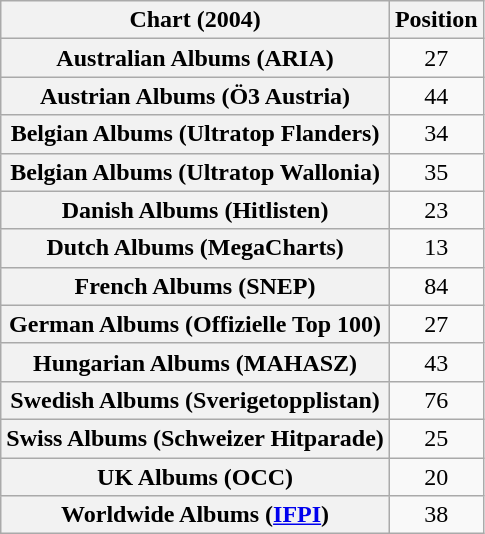<table class="wikitable sortable plainrowheaders" style="text-align:center">
<tr>
<th scope="col">Chart (2004)</th>
<th scope="col">Position</th>
</tr>
<tr>
<th scope="row">Australian Albums (ARIA)</th>
<td>27</td>
</tr>
<tr>
<th scope="row">Austrian Albums (Ö3 Austria)</th>
<td>44</td>
</tr>
<tr>
<th scope="row">Belgian Albums (Ultratop Flanders)</th>
<td>34</td>
</tr>
<tr>
<th scope="row">Belgian Albums (Ultratop Wallonia)</th>
<td>35</td>
</tr>
<tr>
<th scope="row">Danish Albums (Hitlisten)</th>
<td>23</td>
</tr>
<tr>
<th scope="row">Dutch Albums (MegaCharts)</th>
<td>13</td>
</tr>
<tr>
<th scope="row">French Albums (SNEP)</th>
<td>84</td>
</tr>
<tr>
<th scope="row">German Albums (Offizielle Top 100)</th>
<td>27</td>
</tr>
<tr>
<th scope="row">Hungarian Albums (MAHASZ)</th>
<td>43</td>
</tr>
<tr>
<th scope="row">Swedish Albums (Sverigetopplistan)</th>
<td>76</td>
</tr>
<tr>
<th scope="row">Swiss Albums (Schweizer Hitparade)</th>
<td>25</td>
</tr>
<tr>
<th scope="row">UK Albums (OCC)</th>
<td>20</td>
</tr>
<tr>
<th scope="row">Worldwide Albums (<a href='#'>IFPI</a>)</th>
<td>38</td>
</tr>
</table>
